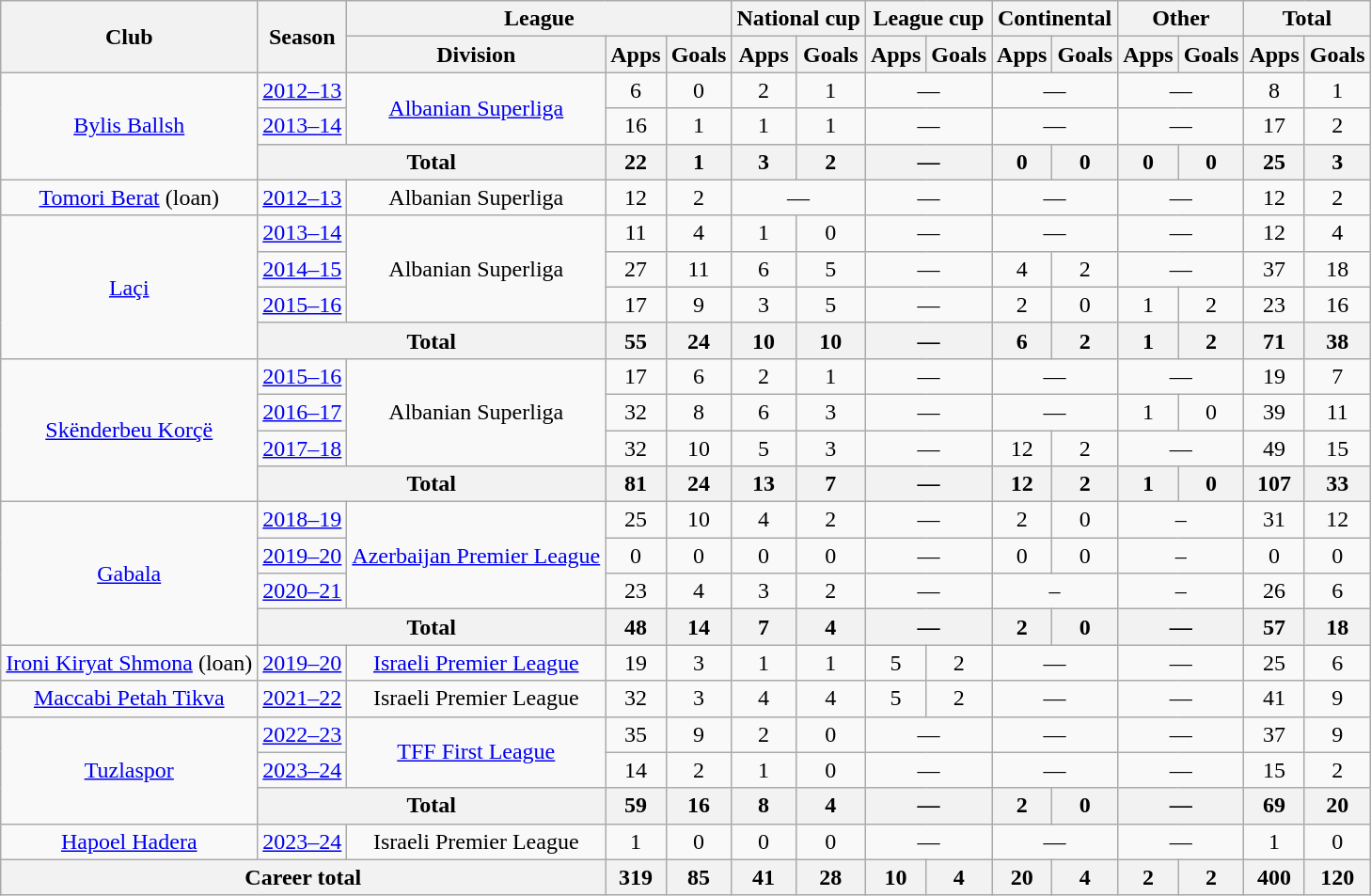<table class="wikitable" style="text-align:center">
<tr>
<th rowspan="2">Club</th>
<th rowspan="2">Season</th>
<th colspan="3">League</th>
<th colspan="2">National cup</th>
<th colspan="2">League cup</th>
<th colspan="2">Continental</th>
<th colspan="2">Other</th>
<th colspan="2">Total</th>
</tr>
<tr>
<th>Division</th>
<th>Apps</th>
<th>Goals</th>
<th>Apps</th>
<th>Goals</th>
<th>Apps</th>
<th>Goals</th>
<th>Apps</th>
<th>Goals</th>
<th>Apps</th>
<th>Goals</th>
<th>Apps</th>
<th>Goals</th>
</tr>
<tr>
<td rowspan="3"><a href='#'>Bylis Ballsh</a></td>
<td><a href='#'>2012–13</a></td>
<td rowspan="2"><a href='#'>Albanian Superliga</a></td>
<td>6</td>
<td>0</td>
<td>2</td>
<td>1</td>
<td colspan="2">—</td>
<td colspan="2">—</td>
<td colspan="2">—</td>
<td>8</td>
<td>1</td>
</tr>
<tr>
<td><a href='#'>2013–14</a></td>
<td>16</td>
<td>1</td>
<td>1</td>
<td>1</td>
<td colspan="2">—</td>
<td colspan="2">—</td>
<td colspan="2">—</td>
<td>17</td>
<td>2</td>
</tr>
<tr>
<th colspan="2">Total</th>
<th>22</th>
<th>1</th>
<th>3</th>
<th>2</th>
<th colspan="2">—</th>
<th>0</th>
<th>0</th>
<th>0</th>
<th>0</th>
<th>25</th>
<th>3</th>
</tr>
<tr>
<td><a href='#'>Tomori Berat</a> (loan)</td>
<td><a href='#'>2012–13</a></td>
<td>Albanian Superliga</td>
<td>12</td>
<td>2</td>
<td colspan="2">—</td>
<td colspan="2">—</td>
<td colspan="2">—</td>
<td colspan="2">—</td>
<td>12</td>
<td>2</td>
</tr>
<tr>
<td rowspan="4"><a href='#'>Laçi</a></td>
<td><a href='#'>2013–14</a></td>
<td rowspan="3">Albanian Superliga</td>
<td>11</td>
<td>4</td>
<td>1</td>
<td>0</td>
<td colspan="2">—</td>
<td colspan="2">—</td>
<td colspan="2">—</td>
<td>12</td>
<td>4</td>
</tr>
<tr>
<td><a href='#'>2014–15</a></td>
<td>27</td>
<td>11</td>
<td>6</td>
<td>5</td>
<td colspan="2">—</td>
<td>4</td>
<td>2</td>
<td colspan="2">—</td>
<td>37</td>
<td>18</td>
</tr>
<tr>
<td><a href='#'>2015–16</a></td>
<td>17</td>
<td>9</td>
<td>3</td>
<td>5</td>
<td colspan="2">—</td>
<td>2</td>
<td>0</td>
<td>1</td>
<td>2</td>
<td>23</td>
<td>16</td>
</tr>
<tr>
<th colspan="2">Total</th>
<th>55</th>
<th>24</th>
<th>10</th>
<th>10</th>
<th colspan="2">—</th>
<th>6</th>
<th>2</th>
<th>1</th>
<th>2</th>
<th>71</th>
<th>38</th>
</tr>
<tr>
<td rowspan="4"><a href='#'>Skënderbeu Korçë</a></td>
<td><a href='#'>2015–16</a></td>
<td rowspan="3">Albanian Superliga</td>
<td>17</td>
<td>6</td>
<td>2</td>
<td>1</td>
<td colspan="2">—</td>
<td colspan="2">—</td>
<td colspan="2">—</td>
<td>19</td>
<td>7</td>
</tr>
<tr>
<td><a href='#'>2016–17</a></td>
<td>32</td>
<td>8</td>
<td>6</td>
<td>3</td>
<td colspan="2">—</td>
<td colspan="2">—</td>
<td>1</td>
<td>0</td>
<td>39</td>
<td>11</td>
</tr>
<tr>
<td><a href='#'>2017–18</a></td>
<td>32</td>
<td>10</td>
<td>5</td>
<td>3</td>
<td colspan="2">—</td>
<td>12</td>
<td>2</td>
<td colspan="2">—</td>
<td>49</td>
<td>15</td>
</tr>
<tr>
<th colspan="2">Total</th>
<th>81</th>
<th>24</th>
<th>13</th>
<th>7</th>
<th colspan="2">—</th>
<th>12</th>
<th>2</th>
<th>1</th>
<th>0</th>
<th>107</th>
<th>33</th>
</tr>
<tr>
<td rowspan="4"><a href='#'>Gabala</a></td>
<td><a href='#'>2018–19</a></td>
<td rowspan="3"><a href='#'>Azerbaijan Premier League</a></td>
<td>25</td>
<td>10</td>
<td>4</td>
<td>2</td>
<td colspan="2">—</td>
<td>2</td>
<td>0</td>
<td colspan="2">–</td>
<td>31</td>
<td>12</td>
</tr>
<tr>
<td><a href='#'>2019–20</a></td>
<td>0</td>
<td>0</td>
<td>0</td>
<td>0</td>
<td colspan="2">—</td>
<td>0</td>
<td>0</td>
<td colspan="2">–</td>
<td>0</td>
<td>0</td>
</tr>
<tr>
<td><a href='#'>2020–21</a></td>
<td>23</td>
<td>4</td>
<td>3</td>
<td>2</td>
<td colspan="2">—</td>
<td colspan="2">–</td>
<td colspan="2">–</td>
<td>26</td>
<td>6</td>
</tr>
<tr>
<th colspan="2">Total</th>
<th>48</th>
<th>14</th>
<th>7</th>
<th>4</th>
<th colspan="2">—</th>
<th>2</th>
<th>0</th>
<th colspan="2">—</th>
<th>57</th>
<th>18</th>
</tr>
<tr>
<td><a href='#'>Ironi Kiryat Shmona</a> (loan)</td>
<td><a href='#'>2019–20</a></td>
<td><a href='#'>Israeli Premier League</a></td>
<td>19</td>
<td>3</td>
<td>1</td>
<td>1</td>
<td>5</td>
<td>2</td>
<td colspan="2">—</td>
<td colspan="2">—</td>
<td>25</td>
<td>6</td>
</tr>
<tr>
<td><a href='#'>Maccabi Petah Tikva</a></td>
<td><a href='#'>2021–22</a></td>
<td>Israeli Premier League</td>
<td>32</td>
<td>3</td>
<td>4</td>
<td>4</td>
<td>5</td>
<td>2</td>
<td colspan="2">—</td>
<td colspan="2">—</td>
<td>41</td>
<td>9</td>
</tr>
<tr>
<td rowspan="3"><a href='#'>Tuzlaspor</a></td>
<td><a href='#'>2022–23</a></td>
<td rowspan="2"><a href='#'>TFF First League</a></td>
<td>35</td>
<td>9</td>
<td>2</td>
<td>0</td>
<td colspan="2">—</td>
<td colspan="2">—</td>
<td colspan="2">—</td>
<td>37</td>
<td>9</td>
</tr>
<tr>
<td><a href='#'>2023–24</a></td>
<td>14</td>
<td>2</td>
<td>1</td>
<td>0</td>
<td colspan="2">—</td>
<td colspan="2">—</td>
<td colspan="2">—</td>
<td>15</td>
<td>2</td>
</tr>
<tr>
<th colspan="2">Total</th>
<th>59</th>
<th>16</th>
<th>8</th>
<th>4</th>
<th colspan="2">—</th>
<th>2</th>
<th>0</th>
<th colspan="2">—</th>
<th>69</th>
<th>20</th>
</tr>
<tr>
<td><a href='#'>Hapoel Hadera</a></td>
<td><a href='#'>2023–24</a></td>
<td>Israeli Premier League</td>
<td>1</td>
<td>0</td>
<td>0</td>
<td>0</td>
<td colspan="2">—</td>
<td colspan="2">—</td>
<td colspan="2">—</td>
<td>1</td>
<td>0</td>
</tr>
<tr>
<th colspan="3">Career total</th>
<th>319</th>
<th>85</th>
<th>41</th>
<th>28</th>
<th>10</th>
<th>4</th>
<th>20</th>
<th>4</th>
<th>2</th>
<th>2</th>
<th>400</th>
<th>120</th>
</tr>
</table>
